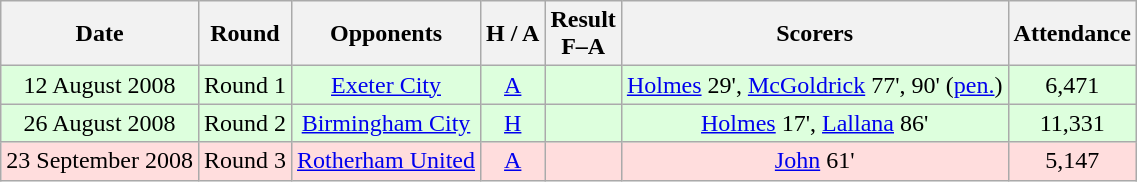<table class="wikitable" style="text-align:center">
<tr>
<th>Date</th>
<th>Round</th>
<th>Opponents</th>
<th>H / A</th>
<th>Result<br>F–A</th>
<th>Scorers</th>
<th>Attendance</th>
</tr>
<tr bgcolor="#ddffdd">
<td>12 August 2008</td>
<td>Round 1</td>
<td><a href='#'>Exeter City</a></td>
<td><a href='#'>A</a></td>
<td> </td>
<td><a href='#'>Holmes</a> 29', <a href='#'>McGoldrick</a> 77', 90' (<a href='#'>pen.</a>)</td>
<td>6,471</td>
</tr>
<tr bgcolor="#ddffdd">
<td>26 August 2008</td>
<td>Round 2</td>
<td><a href='#'>Birmingham City</a></td>
<td><a href='#'>H</a></td>
<td> </td>
<td><a href='#'>Holmes</a> 17', <a href='#'>Lallana</a> 86'</td>
<td>11,331</td>
</tr>
<tr bgcolor="#ffdddd">
<td>23 September 2008</td>
<td>Round 3</td>
<td><a href='#'>Rotherham United</a></td>
<td><a href='#'>A</a></td>
<td> </td>
<td><a href='#'>John</a> 61'</td>
<td>5,147</td>
</tr>
</table>
